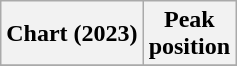<table class="wikitable plainrowheaders" style="text-align:center;">
<tr>
<th scope="col">Chart (2023)</th>
<th scope="col">Peak<br>position</th>
</tr>
<tr>
</tr>
</table>
